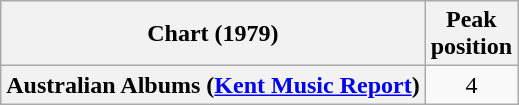<table class="wikitable plainrowheaders">
<tr>
<th scope="col">Chart (1979)</th>
<th scope="col">Peak<br>position</th>
</tr>
<tr>
<th scope="row">Australian Albums (<a href='#'>Kent Music Report</a>)</th>
<td align="center">4</td>
</tr>
</table>
